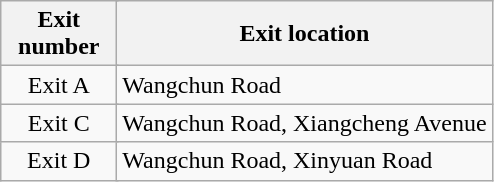<table class="wikitable">
<tr>
<th style="width:70px" colspan="2">Exit number</th>
<th>Exit location</th>
</tr>
<tr>
<td align="center" colspan="2">Exit A</td>
<td>Wangchun Road</td>
</tr>
<tr>
<td align="center" colspan="2">Exit C </td>
<td>Wangchun Road, Xiangcheng Avenue</td>
</tr>
<tr>
<td align="center" colspan="2">Exit D</td>
<td>Wangchun Road, Xinyuan Road</td>
</tr>
</table>
